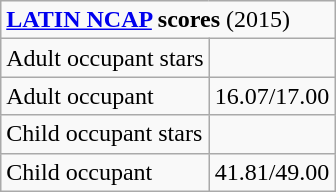<table class="wikitable">
<tr>
<td colspan="2"><strong><a href='#'>LATIN NCAP</a> scores</strong> (2015)</td>
</tr>
<tr>
<td>Adult occupant stars</td>
<td></td>
</tr>
<tr>
<td>Adult occupant</td>
<td>16.07/17.00</td>
</tr>
<tr>
<td>Child occupant stars</td>
<td></td>
</tr>
<tr>
<td>Child occupant</td>
<td>41.81/49.00</td>
</tr>
</table>
